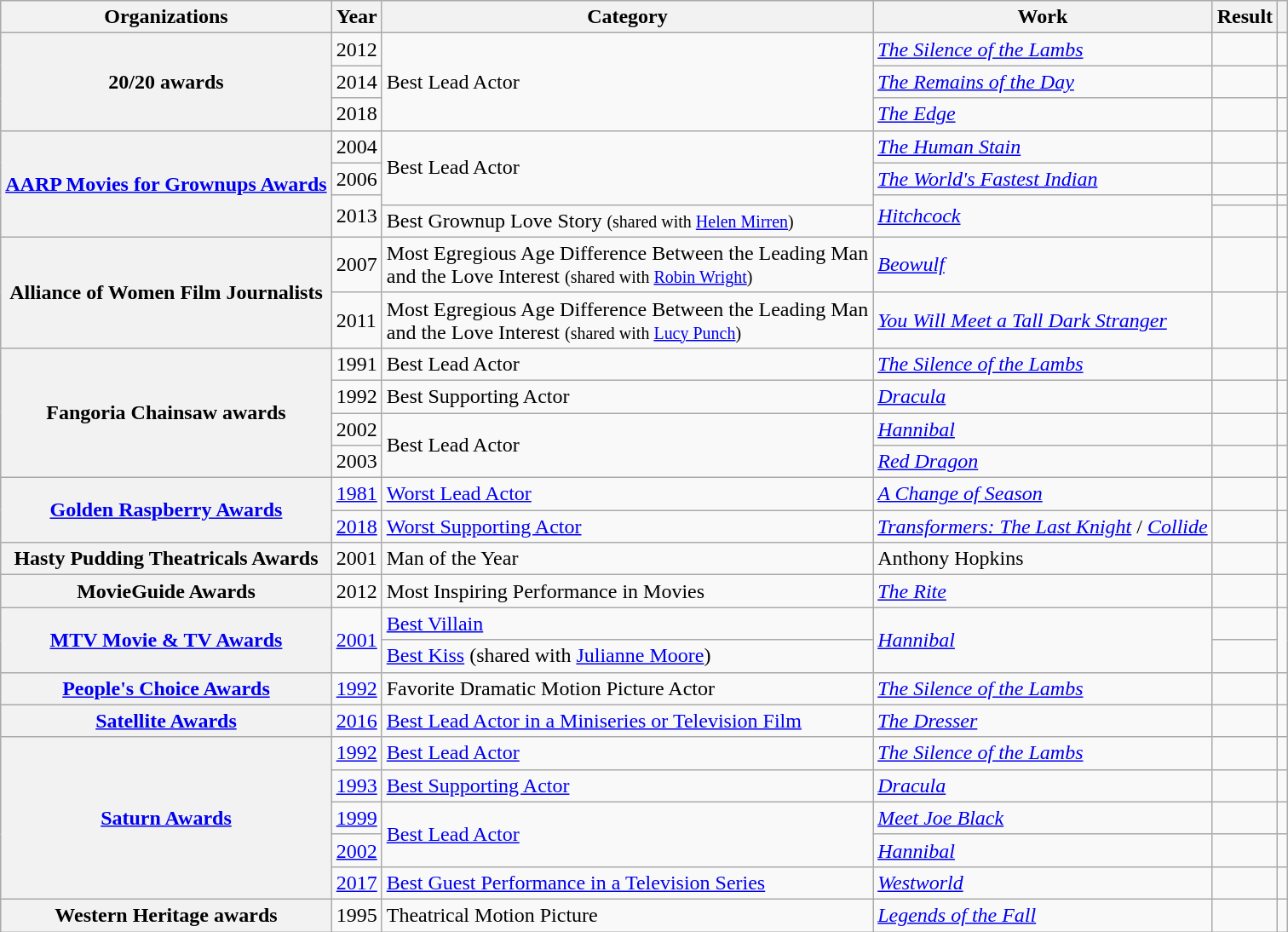<table class= "wikitable plainrowheaders sortable">
<tr>
<th>Organizations</th>
<th scope="col">Year</th>
<th scope="col">Category</th>
<th scope="col">Work</th>
<th scope="col">Result</th>
<th scope="col" class="unsortable"></th>
</tr>
<tr>
<th scope="row" rowspan="3">20/20 awards</th>
<td>2012</td>
<td rowspan="3">Best Lead Actor</td>
<td><em><a href='#'>The Silence of the Lambs</a></em></td>
<td></td>
<td></td>
</tr>
<tr>
<td>2014</td>
<td><em><a href='#'>The Remains of the Day</a></em></td>
<td></td>
<td></td>
</tr>
<tr>
<td>2018</td>
<td><em><a href='#'>The Edge</a></em></td>
<td></td>
<td></td>
</tr>
<tr>
<th scope="row" rowspan="4"><a href='#'>AARP Movies for Grownups Awards</a></th>
<td>2004</td>
<td rowspan="3">Best Lead Actor</td>
<td><em><a href='#'>The Human Stain</a></em></td>
<td></td>
<td></td>
</tr>
<tr>
<td>2006</td>
<td><em><a href='#'>The World's Fastest Indian</a></em></td>
<td></td>
<td></td>
</tr>
<tr>
<td rowspan="2">2013</td>
<td rowspan="2"><em><a href='#'>Hitchcock</a></em></td>
<td></td>
<td></td>
</tr>
<tr>
<td>Best Grownup Love Story <small>(shared with <a href='#'>Helen Mirren</a>)</small></td>
<td></td>
<td></td>
</tr>
<tr>
<th scope="row" rowspan="2">Alliance of Women Film Journalists</th>
<td>2007</td>
<td>Most Egregious Age Difference Between the Leading Man <br> and the Love Interest <small>(shared with <a href='#'>Robin Wright</a>)</small></td>
<td><em><a href='#'>Beowulf</a></em></td>
<td></td>
<td></td>
</tr>
<tr>
<td>2011</td>
<td>Most Egregious Age Difference Between the Leading Man <br> and the Love Interest <small>(shared with <a href='#'>Lucy Punch</a>)</small></td>
<td><em><a href='#'>You Will Meet a Tall Dark Stranger</a></em></td>
<td></td>
<td></td>
</tr>
<tr>
<th scope="row" rowspan="4">Fangoria Chainsaw awards</th>
<td>1991</td>
<td>Best Lead Actor</td>
<td><em><a href='#'>The Silence of the Lambs</a></em></td>
<td></td>
<td></td>
</tr>
<tr>
<td>1992</td>
<td>Best Supporting Actor</td>
<td><em><a href='#'>Dracula</a></em></td>
<td></td>
<td></td>
</tr>
<tr>
<td>2002</td>
<td rowspan="2">Best Lead Actor</td>
<td><em><a href='#'>Hannibal</a></em></td>
<td></td>
<td></td>
</tr>
<tr>
<td>2003</td>
<td><em><a href='#'>Red Dragon</a></em></td>
<td></td>
<td></td>
</tr>
<tr>
<th scope="row" rowspan="2"><a href='#'>Golden Raspberry Awards</a></th>
<td><a href='#'>1981</a></td>
<td><a href='#'>Worst Lead Actor</a></td>
<td><em><a href='#'>A Change of Season</a></em></td>
<td></td>
<td></td>
</tr>
<tr>
<td><a href='#'>2018</a></td>
<td><a href='#'>Worst Supporting Actor</a></td>
<td><em><a href='#'>Transformers: The Last Knight</a></em> / <em><a href='#'>Collide</a></em></td>
<td></td>
<td></td>
</tr>
<tr>
<th scope="row" rowspan="1">Hasty Pudding Theatricals Awards</th>
<td>2001</td>
<td>Man of the Year</td>
<td>Anthony Hopkins</td>
<td></td>
<td></td>
</tr>
<tr>
<th scope="row" rowspan="1">MovieGuide Awards</th>
<td>2012</td>
<td>Most Inspiring Performance in Movies</td>
<td><em><a href='#'>The Rite</a></em></td>
<td></td>
<td></td>
</tr>
<tr>
<th scope="row" rowspan="2"><a href='#'>MTV Movie & TV Awards</a></th>
<td rowspan="2"><a href='#'>2001</a></td>
<td><a href='#'>Best Villain</a></td>
<td rowspan="2"><em><a href='#'>Hannibal</a></em></td>
<td></td>
<td rowspan="2"></td>
</tr>
<tr>
<td><a href='#'>Best Kiss</a> (shared with <a href='#'>Julianne Moore</a>)</td>
<td></td>
</tr>
<tr>
<th scope="row" rowspan="1"><a href='#'>People's Choice Awards</a></th>
<td><a href='#'>1992</a></td>
<td>Favorite Dramatic Motion Picture Actor</td>
<td><em><a href='#'>The Silence of the Lambs</a></em></td>
<td></td>
<td></td>
</tr>
<tr>
<th scope="row" rowspan="1"><a href='#'>Satellite Awards</a></th>
<td><a href='#'>2016</a></td>
<td><a href='#'>Best Lead Actor in a Miniseries or Television Film</a></td>
<td><em><a href='#'>The Dresser</a></em></td>
<td></td>
<td></td>
</tr>
<tr>
<th scope="row" rowspan="5"><a href='#'>Saturn Awards</a></th>
<td><a href='#'>1992</a></td>
<td><a href='#'>Best Lead Actor</a></td>
<td><em><a href='#'>The Silence of the Lambs</a></em></td>
<td></td>
<td></td>
</tr>
<tr>
<td><a href='#'>1993</a></td>
<td><a href='#'>Best Supporting Actor</a></td>
<td><em><a href='#'>Dracula</a></em></td>
<td></td>
<td></td>
</tr>
<tr>
<td><a href='#'>1999</a></td>
<td rowspan="2"><a href='#'>Best Lead Actor</a></td>
<td><em><a href='#'>Meet Joe Black</a></em></td>
<td></td>
<td></td>
</tr>
<tr>
<td><a href='#'>2002</a></td>
<td><em><a href='#'>Hannibal</a></em></td>
<td></td>
<td></td>
</tr>
<tr>
<td><a href='#'>2017</a></td>
<td><a href='#'>Best Guest Performance in a Television Series</a></td>
<td><em><a href='#'>Westworld</a></em></td>
<td></td>
<td></td>
</tr>
<tr>
<th scope="row" rowspan="1">Western Heritage awards</th>
<td>1995</td>
<td>Theatrical Motion Picture</td>
<td><em><a href='#'>Legends of the Fall</a></em></td>
<td></td>
<td></td>
</tr>
</table>
